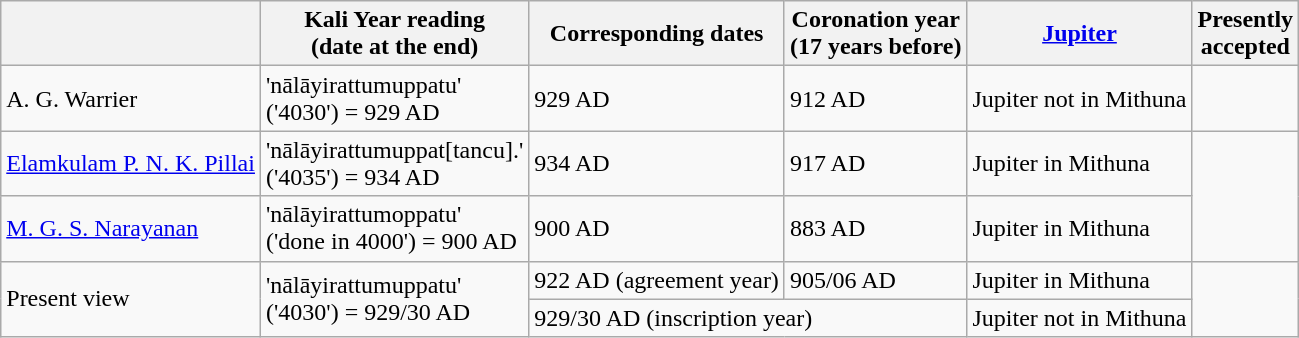<table class="wikitable">
<tr>
<th></th>
<th>Kali Year reading<br>(date at the end)</th>
<th>Corresponding dates</th>
<th>Coronation year<br>(17 years before)</th>
<th><a href='#'>Jupiter</a></th>
<th>Presently<br>accepted</th>
</tr>
<tr>
<td>A. G. Warrier</td>
<td>'nālāyirattumuppatu'<br>('4030') = 929 AD</td>
<td>929 AD</td>
<td>912 AD</td>
<td>Jupiter not in Mithuna</td>
<td></td>
</tr>
<tr>
<td><a href='#'>Elamkulam P. N. K. Pillai</a></td>
<td>'nālāyirattumuppat[tancu].'<br>('4035') = 934 AD</td>
<td>934 AD</td>
<td>917 AD</td>
<td>Jupiter in Mithuna</td>
<td rowspan="2"></td>
</tr>
<tr>
<td><a href='#'>M. G. S. Narayanan</a></td>
<td>'nālāyirattumoppatu'<br>('done in 4000') = 900 AD</td>
<td>900 AD</td>
<td>883 AD</td>
<td>Jupiter in Mithuna</td>
</tr>
<tr>
<td rowspan="2">Present view</td>
<td rowspan="2">'nālāyirattumuppatu'<br>('4030') = 929/30 AD</td>
<td>922 AD (agreement year)</td>
<td>905/06 AD</td>
<td>Jupiter in Mithuna</td>
<td rowspan="2"></td>
</tr>
<tr>
<td colspan="2">929/30 AD (inscription year)</td>
<td>Jupiter not in Mithuna</td>
</tr>
</table>
